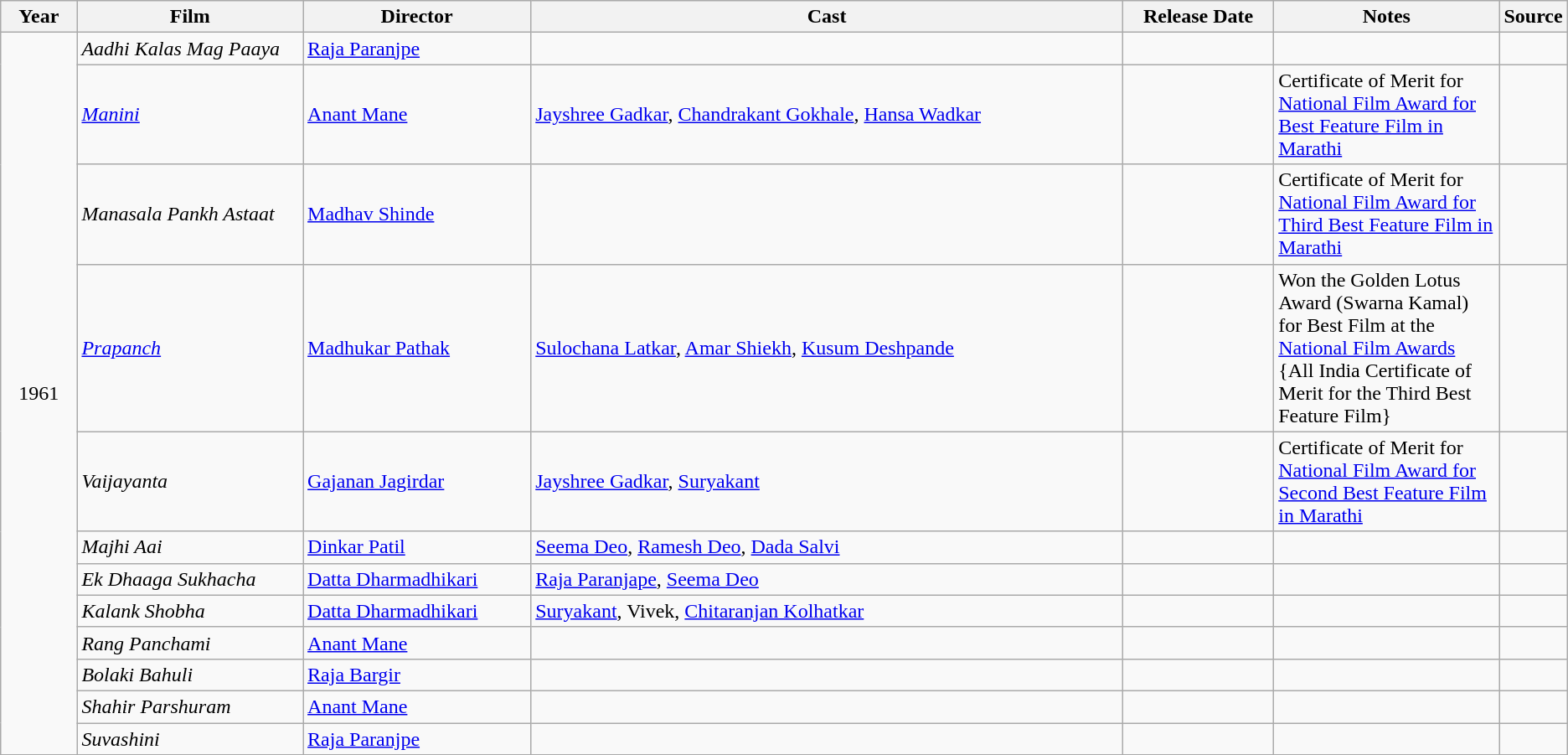<table class ="wikitable sortable collapsible">
<tr>
<th style="width: 05%;">Year</th>
<th style="width: 15%;">Film</th>
<th style="width: 15%;">Director</th>
<th style="width: 40%;" class="unsortable">Cast</th>
<th style="width: 10%;">Release Date</th>
<th style="width: 15%;" class="unsortable">Notes</th>
<th style="width: 15%;" class="unsortable">Source</th>
</tr>
<tr>
<td rowspan=12 align="center">1961</td>
<td><em>Aadhi Kalas Mag Paaya</em></td>
<td><a href='#'>Raja Paranjpe</a></td>
<td></td>
<td></td>
<td></td>
<td></td>
</tr>
<tr>
<td><em><a href='#'>Manini</a></em></td>
<td><a href='#'>Anant Mane</a></td>
<td><a href='#'>Jayshree Gadkar</a>, <a href='#'>Chandrakant Gokhale</a>, <a href='#'>Hansa Wadkar</a></td>
<td></td>
<td>Certificate of Merit for <a href='#'>National Film Award for Best Feature Film in Marathi </a></td>
<td></td>
</tr>
<tr>
<td><em>Manasala Pankh Astaat</em></td>
<td><a href='#'>Madhav Shinde</a></td>
<td></td>
<td></td>
<td>Certificate of Merit for <a href='#'>National Film Award for Third Best Feature Film in Marathi</a></td>
<td></td>
</tr>
<tr>
<td><em><a href='#'>Prapanch</a></em></td>
<td><a href='#'>Madhukar Pathak</a></td>
<td><a href='#'>Sulochana Latkar</a>, <a href='#'>Amar Shiekh</a>, <a href='#'>Kusum Deshpande</a></td>
<td></td>
<td>Won the Golden Lotus Award (Swarna Kamal) for Best Film at the <a href='#'>National Film Awards</a><br>{All India Certificate of Merit for the Third Best Feature Film}</td>
<td></td>
</tr>
<tr>
<td><em>Vaijayanta</em></td>
<td><a href='#'>Gajanan Jagirdar</a></td>
<td><a href='#'>Jayshree Gadkar</a>, <a href='#'>Suryakant</a></td>
<td></td>
<td>Certificate of Merit for <a href='#'>National Film Award for Second Best Feature Film in Marathi</a></td>
<td></td>
</tr>
<tr>
<td><em>Majhi Aai</em></td>
<td><a href='#'>Dinkar Patil</a></td>
<td><a href='#'>Seema Deo</a>, <a href='#'>Ramesh Deo</a>, <a href='#'>Dada Salvi</a></td>
<td></td>
<td></td>
<td></td>
</tr>
<tr>
<td><em>Ek Dhaaga Sukhacha</em></td>
<td><a href='#'>Datta Dharmadhikari</a></td>
<td><a href='#'>Raja Paranjape</a>, <a href='#'>Seema Deo</a></td>
<td></td>
<td></td>
<td></td>
</tr>
<tr>
<td><em>Kalank Shobha</em></td>
<td><a href='#'>Datta Dharmadhikari</a></td>
<td><a href='#'>Suryakant</a>, Vivek, <a href='#'>Chitaranjan Kolhatkar</a></td>
<td></td>
<td></td>
<td></td>
</tr>
<tr>
<td><em>Rang Panchami</em></td>
<td><a href='#'>Anant Mane</a></td>
<td></td>
<td></td>
<td></td>
<td></td>
</tr>
<tr>
<td><em>Bolaki Bahuli</em></td>
<td><a href='#'>Raja Bargir</a></td>
<td></td>
<td></td>
<td></td>
<td></td>
</tr>
<tr>
<td><em>Shahir Parshuram</em></td>
<td><a href='#'>Anant Mane</a></td>
<td></td>
<td></td>
<td></td>
<td></td>
</tr>
<tr>
<td><em>Suvashini</em></td>
<td><a href='#'>Raja Paranjpe</a></td>
<td></td>
<td></td>
<td></td>
<td></td>
</tr>
<tr>
</tr>
</table>
